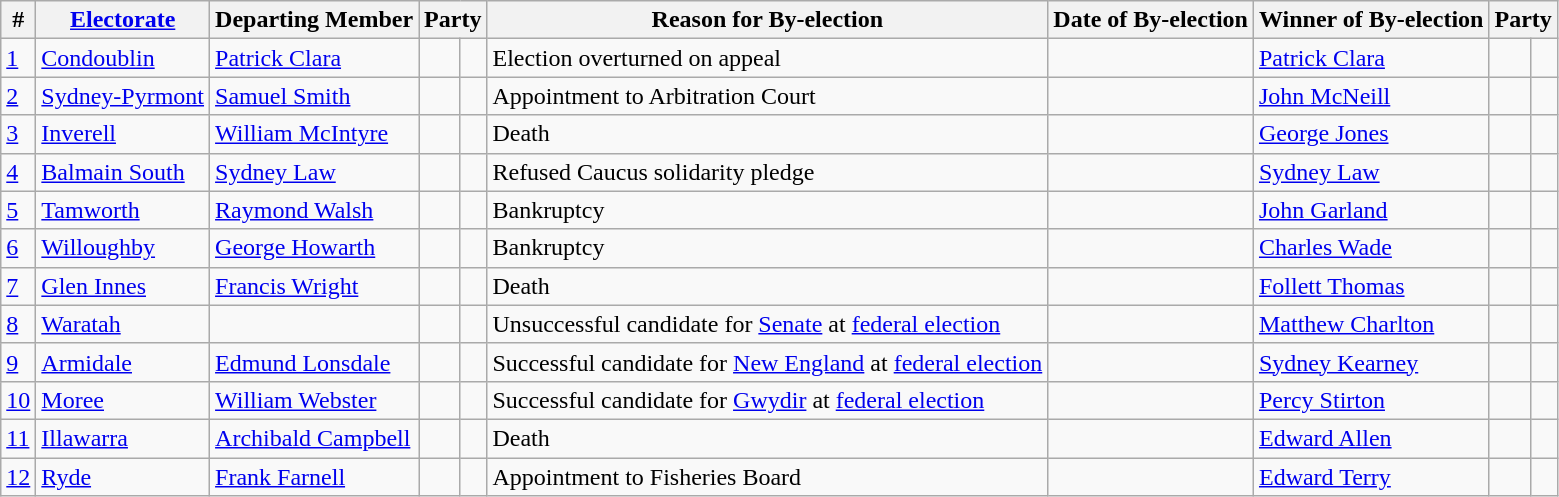<table class="wikitable sortable">
<tr ">
<th><strong>#</strong></th>
<th><strong><a href='#'>Electorate</a></strong></th>
<th><strong>Departing Member</strong></th>
<th colspan=2><strong>Party</strong></th>
<th><strong>Reason for By-election</strong></th>
<th><strong>Date of By-election</strong></th>
<th><strong>Winner of By-election</strong></th>
<th colspan=2><strong>Party</strong></th>
</tr>
<tr>
<td><a href='#'>1</a></td>
<td><a href='#'>Condoublin</a></td>
<td><a href='#'>Patrick Clara</a></td>
<td> </td>
<td></td>
<td>Election overturned on appeal</td>
<td></td>
<td><a href='#'>Patrick Clara</a></td>
<td> </td>
<td></td>
</tr>
<tr>
<td><a href='#'>2</a></td>
<td><a href='#'>Sydney-Pyrmont</a></td>
<td><a href='#'>Samuel Smith</a></td>
<td> </td>
<td></td>
<td>Appointment to Arbitration Court</td>
<td></td>
<td><a href='#'>John McNeill</a></td>
<td> </td>
<td></td>
</tr>
<tr>
<td><a href='#'>3</a></td>
<td><a href='#'>Inverell</a></td>
<td><a href='#'>William McIntyre</a></td>
<td> </td>
<td></td>
<td>Death</td>
<td></td>
<td><a href='#'>George Jones</a></td>
<td> </td>
<td></td>
</tr>
<tr>
<td><a href='#'>4</a></td>
<td><a href='#'>Balmain South</a></td>
<td><a href='#'>Sydney Law</a></td>
<td> </td>
<td></td>
<td>Refused Caucus solidarity pledge</td>
<td></td>
<td><a href='#'>Sydney Law</a></td>
<td> </td>
<td></td>
</tr>
<tr>
<td><a href='#'>5</a></td>
<td><a href='#'>Tamworth</a></td>
<td><a href='#'>Raymond Walsh</a></td>
<td> </td>
<td></td>
<td>Bankruptcy</td>
<td></td>
<td><a href='#'>John Garland</a></td>
<td> </td>
<td></td>
</tr>
<tr>
<td><a href='#'>6</a></td>
<td><a href='#'>Willoughby</a></td>
<td><a href='#'>George Howarth</a></td>
<td> </td>
<td></td>
<td>Bankruptcy</td>
<td></td>
<td><a href='#'>Charles Wade</a></td>
<td> </td>
<td></td>
</tr>
<tr>
<td><a href='#'>7</a></td>
<td><a href='#'>Glen Innes</a></td>
<td><a href='#'>Francis Wright</a></td>
<td> </td>
<td></td>
<td>Death</td>
<td></td>
<td><a href='#'>Follett Thomas</a></td>
<td> </td>
<td></td>
</tr>
<tr>
<td><a href='#'>8</a></td>
<td><a href='#'>Waratah</a></td>
<td></td>
<td> </td>
<td></td>
<td>Unsuccessful candidate for <a href='#'>Senate</a> at <a href='#'>federal election</a></td>
<td></td>
<td><a href='#'>Matthew Charlton</a></td>
<td> </td>
<td></td>
</tr>
<tr>
<td><a href='#'>9</a></td>
<td><a href='#'>Armidale</a></td>
<td><a href='#'>Edmund Lonsdale</a></td>
<td> </td>
<td></td>
<td>Successful candidate for <a href='#'>New England</a> at <a href='#'>federal election</a></td>
<td></td>
<td><a href='#'>Sydney Kearney</a></td>
<td> </td>
<td></td>
</tr>
<tr>
<td><a href='#'>10</a></td>
<td><a href='#'>Moree</a></td>
<td><a href='#'>William Webster</a></td>
<td> </td>
<td></td>
<td>Successful candidate for <a href='#'>Gwydir</a> at <a href='#'>federal election</a></td>
<td></td>
<td><a href='#'>Percy Stirton</a></td>
<td> </td>
<td></td>
</tr>
<tr>
<td><a href='#'>11</a></td>
<td><a href='#'>Illawarra</a></td>
<td><a href='#'>Archibald Campbell</a></td>
<td> </td>
<td></td>
<td>Death</td>
<td></td>
<td><a href='#'>Edward Allen</a></td>
<td> </td>
<td></td>
</tr>
<tr>
<td><a href='#'>12</a></td>
<td><a href='#'>Ryde</a></td>
<td><a href='#'>Frank Farnell</a></td>
<td> </td>
<td></td>
<td>Appointment to Fisheries Board</td>
<td></td>
<td><a href='#'>Edward Terry</a></td>
<td> </td>
<td></td>
</tr>
</table>
